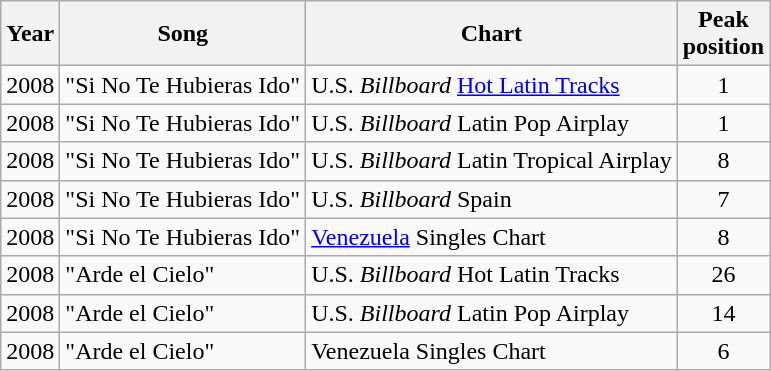<table class="wikitable">
<tr>
<th align="left">Year</th>
<th align="center">Song</th>
<th align="center">Chart</th>
<th align="right">Peak<br>position</th>
</tr>
<tr>
<td align="left">2008</td>
<td align="left">"Si No Te Hubieras Ido"</td>
<td align="left">U.S. <em>Billboard</em> <a href='#'>Hot Latin Tracks</a></td>
<td align="center">1</td>
</tr>
<tr>
<td align="left">2008</td>
<td align="left">"Si No Te Hubieras Ido"</td>
<td align="left">U.S. <em>Billboard</em> Latin Pop Airplay</td>
<td align="center">1</td>
</tr>
<tr>
<td align="left">2008</td>
<td align="left">"Si No Te Hubieras Ido"</td>
<td align="left">U.S. <em>Billboard</em> Latin Tropical Airplay</td>
<td align="center">8</td>
</tr>
<tr>
<td align="left">2008</td>
<td align="left">"Si No Te Hubieras Ido"</td>
<td align="left">U.S. <em>Billboard</em> Spain</td>
<td align="center">7</td>
</tr>
<tr>
<td align="left">2008</td>
<td align="left">"Si No Te Hubieras Ido"</td>
<td align="left"><a href='#'>Venezuela</a> Singles Chart</td>
<td align="center">8</td>
</tr>
<tr>
<td align="left">2008</td>
<td align="left">"Arde el Cielo"</td>
<td align="left">U.S. <em>Billboard</em> Hot Latin Tracks</td>
<td align="center">26</td>
</tr>
<tr>
<td align="left">2008</td>
<td align="left">"Arde el Cielo"</td>
<td align="left">U.S. <em>Billboard</em> Latin Pop Airplay</td>
<td align="center">14</td>
</tr>
<tr>
<td align="left">2008</td>
<td align="left">"Arde el Cielo"</td>
<td align="left">Venezuela Singles Chart</td>
<td align="center">6</td>
</tr>
</table>
